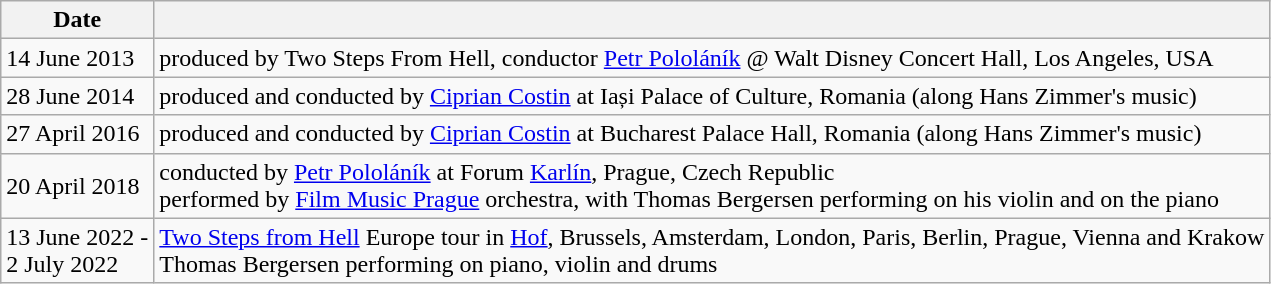<table class="wikitable">
<tr>
<th>Date</th>
<th></th>
</tr>
<tr>
<td>14 June 2013</td>
<td>produced by Two Steps From Hell, conductor <a href='#'>Petr Pololáník</a> @ Walt Disney Concert Hall, Los Angeles, USA</td>
</tr>
<tr>
<td>28 June 2014</td>
<td>produced and conducted by <a href='#'>Ciprian Costin</a> at Iași Palace of Culture, Romania (along Hans Zimmer's music)</td>
</tr>
<tr>
<td>27 April 2016</td>
<td>produced and conducted by <a href='#'>Ciprian Costin</a> at Bucharest Palace Hall, Romania (along Hans Zimmer's music)</td>
</tr>
<tr>
<td>20 April 2018</td>
<td>conducted by <a href='#'>Petr Pololáník</a> at Forum <a href='#'>Karlín</a>, Prague, Czech Republic<br>performed by <a href='#'>Film Music Prague</a> orchestra, with Thomas Bergersen performing on his violin and on the piano</td>
</tr>
<tr>
<td>13 June 2022 -<br>2 July 2022</td>
<td><a href='#'>Two Steps from Hell</a> Europe tour in <a href='#'>Hof</a>, Brussels, Amsterdam, London, Paris, Berlin, Prague, Vienna and Krakow<br>Thomas Bergersen performing on piano, violin and drums</td>
</tr>
</table>
